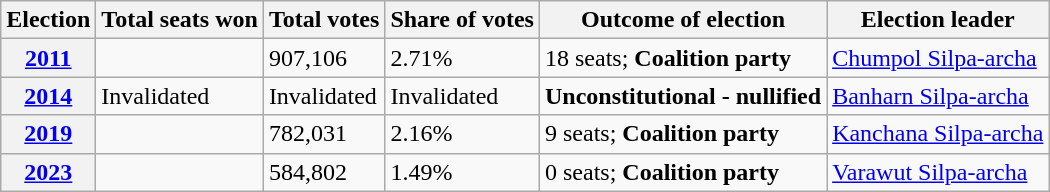<table class="wikitable">
<tr>
<th>Election</th>
<th>Total seats won</th>
<th>Total votes</th>
<th>Share of votes</th>
<th>Outcome of election</th>
<th>Election leader</th>
</tr>
<tr>
<th><a href='#'>2011</a></th>
<td></td>
<td>907,106</td>
<td>2.71%</td>
<td>18 seats; <strong>Coalition party</strong></td>
<td><a href='#'>Chumpol Silpa-archa</a></td>
</tr>
<tr>
<th><a href='#'>2014</a></th>
<td>Invalidated</td>
<td>Invalidated</td>
<td>Invalidated</td>
<td><strong>Unconstitutional - nullified</strong></td>
<td><a href='#'>Banharn Silpa-archa</a></td>
</tr>
<tr>
<th><a href='#'>2019</a></th>
<td></td>
<td>782,031</td>
<td>2.16%</td>
<td>9 seats; <strong>Coalition party</strong></td>
<td><a href='#'>Kanchana Silpa-archa</a></td>
</tr>
<tr>
<th><a href='#'>2023</a></th>
<td></td>
<td>584,802</td>
<td>1.49%</td>
<td> 0 seats; <strong>Coalition party</strong></td>
<td><a href='#'>Varawut Silpa-archa</a></td>
</tr>
</table>
